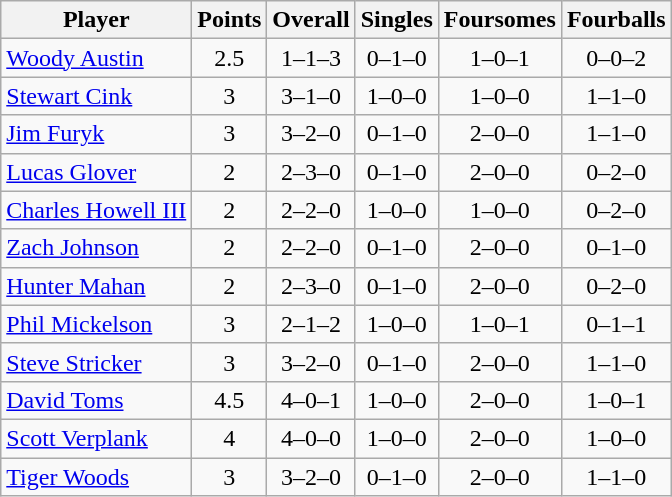<table class="wikitable sortable" style="text-align:center">
<tr>
<th>Player</th>
<th>Points</th>
<th>Overall</th>
<th>Singles</th>
<th>Foursomes</th>
<th>Fourballs</th>
</tr>
<tr>
<td align=left><a href='#'>Woody Austin</a></td>
<td>2.5</td>
<td>1–1–3</td>
<td>0–1–0</td>
<td>1–0–1</td>
<td>0–0–2</td>
</tr>
<tr>
<td align=left><a href='#'>Stewart Cink</a></td>
<td>3</td>
<td>3–1–0</td>
<td>1–0–0</td>
<td>1–0–0</td>
<td>1–1–0</td>
</tr>
<tr>
<td align=left><a href='#'>Jim Furyk</a></td>
<td>3</td>
<td>3–2–0</td>
<td>0–1–0</td>
<td>2–0–0</td>
<td>1–1–0</td>
</tr>
<tr>
<td align=left><a href='#'>Lucas Glover</a></td>
<td>2</td>
<td>2–3–0</td>
<td>0–1–0</td>
<td>2–0–0</td>
<td>0–2–0</td>
</tr>
<tr>
<td align=left><a href='#'>Charles Howell III</a></td>
<td>2</td>
<td>2–2–0</td>
<td>1–0–0</td>
<td>1–0–0</td>
<td>0–2–0</td>
</tr>
<tr>
<td align=left><a href='#'>Zach Johnson</a></td>
<td>2</td>
<td>2–2–0</td>
<td>0–1–0</td>
<td>2–0–0</td>
<td>0–1–0</td>
</tr>
<tr>
<td align=left><a href='#'>Hunter Mahan</a></td>
<td>2</td>
<td>2–3–0</td>
<td>0–1–0</td>
<td>2–0–0</td>
<td>0–2–0</td>
</tr>
<tr>
<td align=left><a href='#'>Phil Mickelson</a></td>
<td>3</td>
<td>2–1–2</td>
<td>1–0–0</td>
<td>1–0–1</td>
<td>0–1–1</td>
</tr>
<tr>
<td align=left><a href='#'>Steve Stricker</a></td>
<td>3</td>
<td>3–2–0</td>
<td>0–1–0</td>
<td>2–0–0</td>
<td>1–1–0</td>
</tr>
<tr>
<td align=left><a href='#'>David Toms</a></td>
<td>4.5</td>
<td>4–0–1</td>
<td>1–0–0</td>
<td>2–0–0</td>
<td>1–0–1</td>
</tr>
<tr>
<td align=left><a href='#'>Scott Verplank</a></td>
<td>4</td>
<td>4–0–0</td>
<td>1–0–0</td>
<td>2–0–0</td>
<td>1–0–0</td>
</tr>
<tr>
<td align=left><a href='#'>Tiger Woods</a></td>
<td>3</td>
<td>3–2–0</td>
<td>0–1–0</td>
<td>2–0–0</td>
<td>1–1–0</td>
</tr>
</table>
